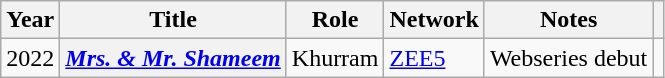<table class="wikitable sortable plainrowheaders">
<tr style="text-align:center;">
<th scope="col">Year</th>
<th scope="col">Title</th>
<th scope="col">Role</th>
<th scope="col">Network</th>
<th class="unsortable" scope="col">Notes</th>
<th></th>
</tr>
<tr>
<td>2022</td>
<th scope="row"><em><a href='#'>Mrs. & Mr. Shameem</a></em></th>
<td>Khurram</td>
<td><a href='#'>ZEE5</a></td>
<td>Webseries debut</td>
<td></td>
</tr>
</table>
